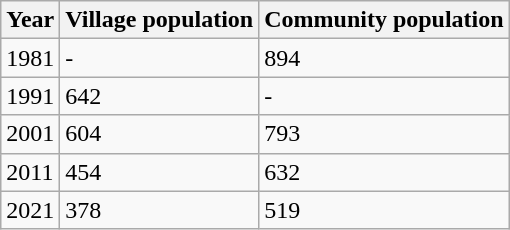<table class="wikitable">
<tr>
<th>Year</th>
<th>Village population</th>
<th>Community population</th>
</tr>
<tr>
<td>1981</td>
<td>-</td>
<td>894</td>
</tr>
<tr>
<td>1991</td>
<td>642</td>
<td>-</td>
</tr>
<tr>
<td>2001</td>
<td>604</td>
<td>793</td>
</tr>
<tr>
<td>2011</td>
<td>454</td>
<td>632</td>
</tr>
<tr>
<td>2021</td>
<td>378</td>
<td>519</td>
</tr>
</table>
